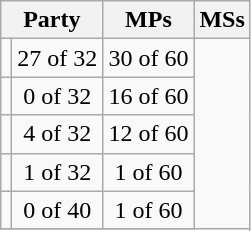<table class="wikitable">
<tr>
<th colspan=2>Party</th>
<th>MPs</th>
<th>MSs</th>
</tr>
<tr>
<td></td>
<td align="center">27 of 32</td>
<td align="center">30 of 60</td>
</tr>
<tr>
<td></td>
<td align="center">0 of 32</td>
<td align="center">16 of 60</td>
</tr>
<tr>
<td></td>
<td align="center">4 of 32</td>
<td align="center">12 of 60</td>
</tr>
<tr>
<td></td>
<td align="center">1 of 32</td>
<td align="center">1 of 60</td>
</tr>
<tr>
<td></td>
<td align="center">0 of 40</td>
<td align="center">1 of 60</td>
</tr>
<tr>
</tr>
</table>
